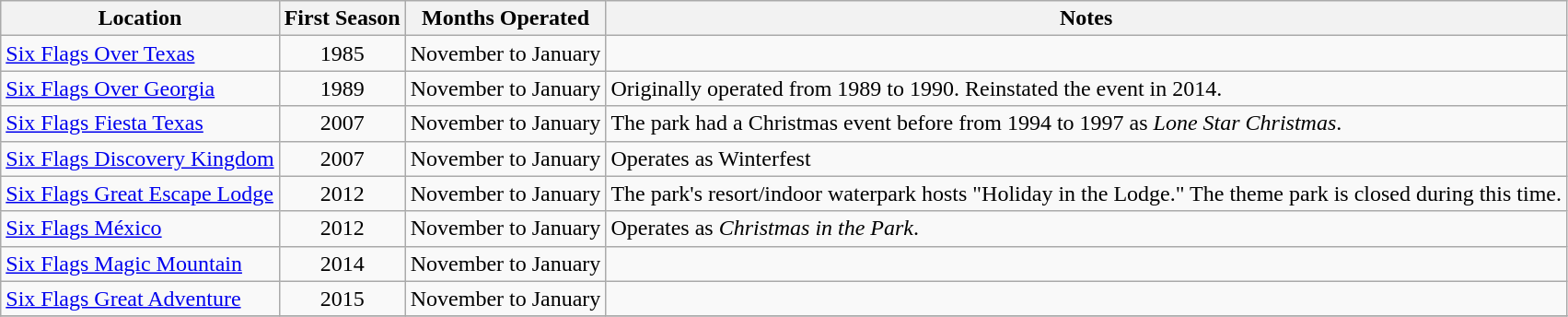<table class="wikitable sortable">
<tr>
<th>Location</th>
<th>First Season</th>
<th>Months Operated</th>
<th>Notes</th>
</tr>
<tr>
<td><a href='#'>Six Flags Over Texas</a></td>
<td align=center>1985</td>
<td>November to January</td>
<td></td>
</tr>
<tr>
<td><a href='#'>Six Flags Over Georgia</a></td>
<td align=center>1989</td>
<td>November to January</td>
<td>Originally operated from 1989 to 1990. Reinstated the event in 2014.</td>
</tr>
<tr>
<td><a href='#'>Six Flags Fiesta Texas</a></td>
<td align=center>2007</td>
<td>November to January</td>
<td>The park had a Christmas event before from 1994 to 1997 as <em>Lone Star Christmas</em>.</td>
</tr>
<tr>
<td><a href='#'>Six Flags Discovery Kingdom</a></td>
<td align=center>2007</td>
<td>November to January</td>
<td>Operates as Winterfest</td>
</tr>
<tr>
<td><a href='#'>Six Flags Great Escape Lodge</a></td>
<td align=center>2012</td>
<td>November to January</td>
<td>The park's resort/indoor waterpark hosts "Holiday in the Lodge." The theme park is closed during this time.</td>
</tr>
<tr>
<td><a href='#'>Six Flags México</a></td>
<td align=center>2012</td>
<td>November to January</td>
<td>Operates as <em>Christmas in the Park</em>.</td>
</tr>
<tr>
<td><a href='#'>Six Flags Magic Mountain</a></td>
<td align=center>2014</td>
<td>November to January</td>
<td></td>
</tr>
<tr>
<td><a href='#'>Six Flags Great Adventure</a></td>
<td align=center>2015</td>
<td>November to January</td>
<td></td>
</tr>
<tr>
</tr>
</table>
